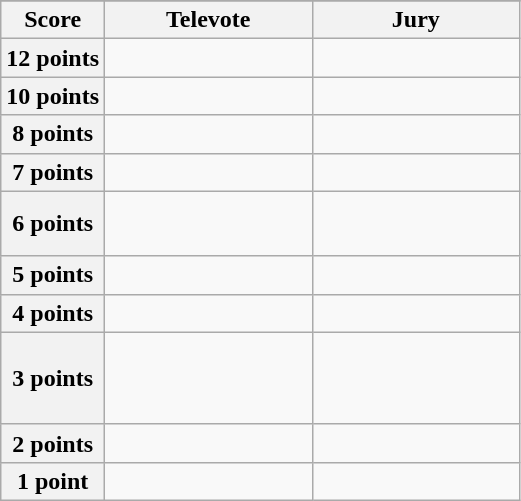<table class="wikitable">
<tr>
</tr>
<tr>
<th scope="col" width="20%">Score</th>
<th scope="col" width="40%">Televote</th>
<th scope="col" width="40%">Jury</th>
</tr>
<tr>
<th scope="row">12 points</th>
<td></td>
<td></td>
</tr>
<tr>
<th scope="row">10 points</th>
<td></td>
<td></td>
</tr>
<tr>
<th scope="row">8 points</th>
<td></td>
<td><br></td>
</tr>
<tr>
<th scope="row">7 points</th>
<td></td>
<td></td>
</tr>
<tr>
<th scope="row">6 points</th>
<td><br><br></td>
<td></td>
</tr>
<tr>
<th scope="row">5 points</th>
<td></td>
<td></td>
</tr>
<tr>
<th scope="row">4 points</th>
<td></td>
<td><br></td>
</tr>
<tr>
<th scope="row">3 points</th>
<td></td>
<td><br><br><br></td>
</tr>
<tr>
<th scope="row">2 points</th>
<td></td>
<td></td>
</tr>
<tr>
<th scope="row">1 point</th>
<td></td>
<td></td>
</tr>
</table>
